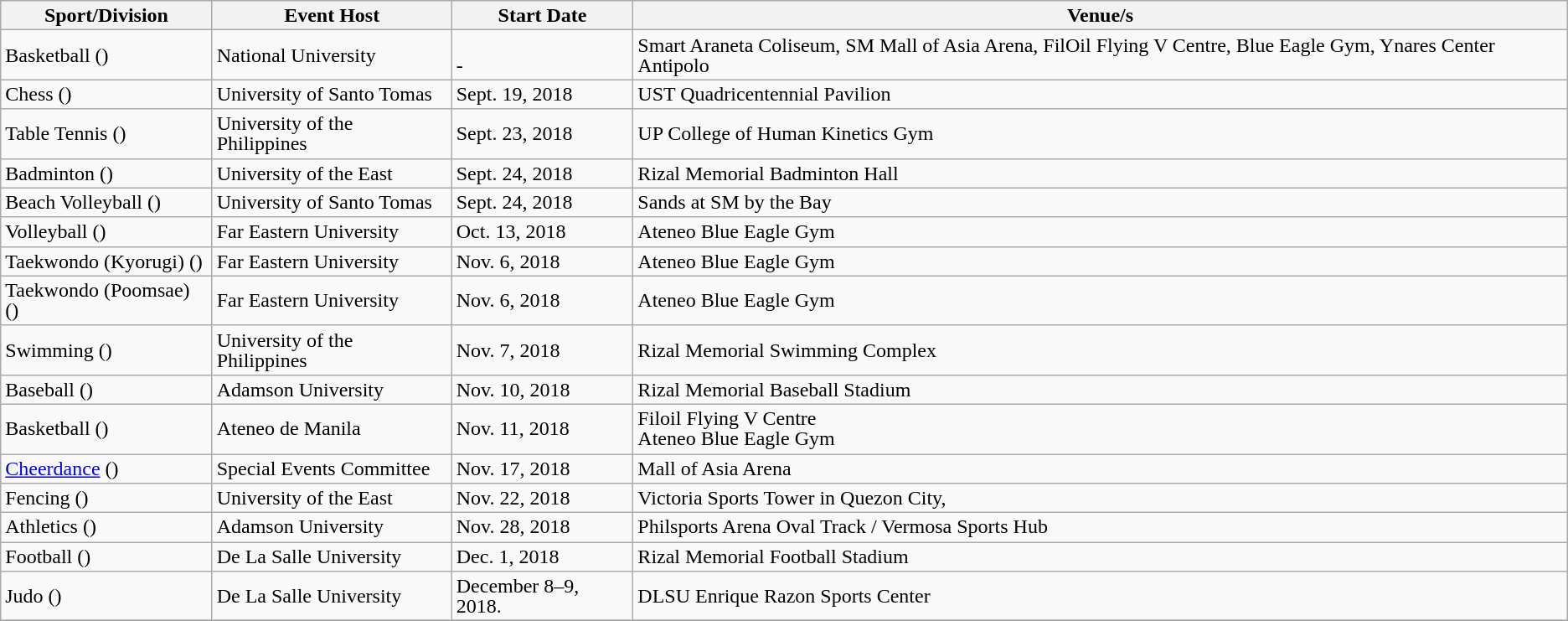<table class="wikitable" style="text-align:left; line-height:16px; width:auto;">
<tr>
<th>Sport/Division</th>
<th>Event Host</th>
<th>Start Date</th>
<th>Venue/s</th>
</tr>
<tr>
<td> Basketball ()</td>
<td>National University</td>
<td><br> - </td>
<td>Smart Araneta Coliseum, SM Mall of Asia Arena, FilOil Flying V Centre, Blue Eagle Gym, Ynares Center Antipolo</td>
</tr>
<tr>
<td> Chess ()</td>
<td>University of Santo Tomas</td>
<td>Sept. 19, 2018</td>
<td>UST Quadricentennial Pavilion</td>
</tr>
<tr>
<td> Table Tennis ()</td>
<td>University of the Philippines</td>
<td>Sept. 23, 2018</td>
<td>UP College of Human Kinetics Gym</td>
</tr>
<tr>
<td> Badminton ()</td>
<td>University of the East</td>
<td>Sept. 24, 2018</td>
<td>Rizal Memorial Badminton Hall</td>
</tr>
<tr>
<td> Beach Volleyball ()</td>
<td>University of Santo Tomas</td>
<td>Sept. 24, 2018</td>
<td>Sands at SM by the Bay</td>
</tr>
<tr>
<td> Volleyball ()</td>
<td>Far Eastern University</td>
<td>Oct. 13, 2018</td>
<td>Ateneo Blue Eagle Gym</td>
</tr>
<tr>
<td> Taekwondo (Kyorugi) ()</td>
<td>Far Eastern University</td>
<td>Nov. 6, 2018</td>
<td>Ateneo Blue Eagle Gym</td>
</tr>
<tr>
<td> Taekwondo (Poomsae) ()</td>
<td>Far Eastern  University</td>
<td>Nov. 6, 2018</td>
<td>Ateneo Blue Eagle Gym</td>
</tr>
<tr>
<td> Swimming ()</td>
<td>University of the Philippines</td>
<td>Nov. 7, 2018</td>
<td>Rizal Memorial Swimming Complex</td>
</tr>
<tr>
<td> Baseball ()</td>
<td>Adamson University</td>
<td>Nov. 10, 2018</td>
<td>Rizal Memorial Baseball Stadium</td>
</tr>
<tr>
<td> Basketball ()</td>
<td>Ateneo de Manila</td>
<td>Nov. 11, 2018</td>
<td>Filoil Flying V Centre<br>Ateneo Blue Eagle Gym</td>
</tr>
<tr>
<td> <a href='#'>Cheerdance</a> ()</td>
<td>Special Events Committee</td>
<td>Nov. 17, 2018</td>
<td>Mall of Asia Arena</td>
</tr>
<tr>
<td> Fencing ()</td>
<td>University of the East</td>
<td>Nov. 22, 2018</td>
<td>Victoria Sports Tower in Quezon City,</td>
</tr>
<tr>
<td> Athletics  ()</td>
<td>Adamson University</td>
<td>Nov. 28, 2018</td>
<td>Philsports Arena Oval Track / Vermosa Sports Hub</td>
</tr>
<tr>
<td> Football ()</td>
<td>De La Salle University</td>
<td>Dec. 1, 2018</td>
<td>Rizal Memorial Football Stadium</td>
</tr>
<tr>
<td> Judo ()</td>
<td>De La Salle University</td>
<td>December 8–9, 2018.</td>
<td>DLSU Enrique Razon Sports Center</td>
</tr>
<tr>
</tr>
</table>
